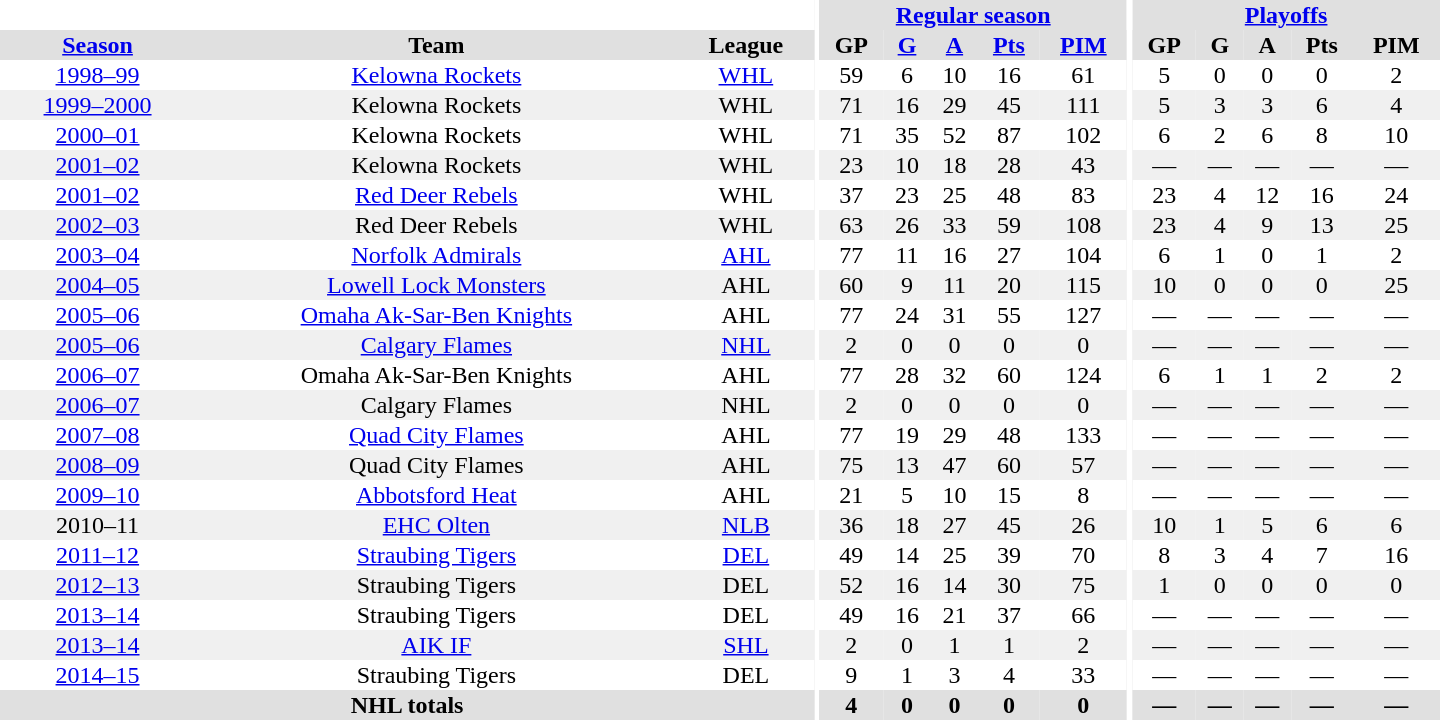<table border="0" cellpadding="1" cellspacing="0" style="text-align:center; width:60em">
<tr bgcolor="#e0e0e0">
<th colspan="3"  bgcolor="#ffffff"></th>
<th rowspan="99" bgcolor="#ffffff"></th>
<th colspan="5"><a href='#'>Regular season</a></th>
<th rowspan="99" bgcolor="#ffffff"></th>
<th colspan="5"><a href='#'>Playoffs</a></th>
</tr>
<tr bgcolor="#e0e0e0">
<th><a href='#'>Season</a></th>
<th>Team</th>
<th>League</th>
<th>GP</th>
<th><a href='#'>G</a></th>
<th><a href='#'>A</a></th>
<th><a href='#'>Pts</a></th>
<th><a href='#'>PIM</a></th>
<th>GP</th>
<th>G</th>
<th>A</th>
<th>Pts</th>
<th>PIM</th>
</tr>
<tr>
<td><a href='#'>1998–99</a></td>
<td><a href='#'>Kelowna Rockets</a></td>
<td><a href='#'>WHL</a></td>
<td>59</td>
<td>6</td>
<td>10</td>
<td>16</td>
<td>61</td>
<td>5</td>
<td>0</td>
<td>0</td>
<td>0</td>
<td>2</td>
</tr>
<tr bgcolor="#f0f0f0">
<td><a href='#'>1999–2000</a></td>
<td>Kelowna Rockets</td>
<td>WHL</td>
<td>71</td>
<td>16</td>
<td>29</td>
<td>45</td>
<td>111</td>
<td>5</td>
<td>3</td>
<td>3</td>
<td>6</td>
<td>4</td>
</tr>
<tr>
<td><a href='#'>2000–01</a></td>
<td>Kelowna Rockets</td>
<td>WHL</td>
<td>71</td>
<td>35</td>
<td>52</td>
<td>87</td>
<td>102</td>
<td>6</td>
<td>2</td>
<td>6</td>
<td>8</td>
<td>10</td>
</tr>
<tr bgcolor="#f0f0f0">
<td><a href='#'>2001–02</a></td>
<td>Kelowna Rockets</td>
<td>WHL</td>
<td>23</td>
<td>10</td>
<td>18</td>
<td>28</td>
<td>43</td>
<td>—</td>
<td>—</td>
<td>—</td>
<td>—</td>
<td>—</td>
</tr>
<tr>
<td><a href='#'>2001–02</a></td>
<td><a href='#'>Red Deer Rebels</a></td>
<td>WHL</td>
<td>37</td>
<td>23</td>
<td>25</td>
<td>48</td>
<td>83</td>
<td>23</td>
<td>4</td>
<td>12</td>
<td>16</td>
<td>24</td>
</tr>
<tr bgcolor="#f0f0f0">
<td><a href='#'>2002–03</a></td>
<td>Red Deer Rebels</td>
<td>WHL</td>
<td>63</td>
<td>26</td>
<td>33</td>
<td>59</td>
<td>108</td>
<td>23</td>
<td>4</td>
<td>9</td>
<td>13</td>
<td>25</td>
</tr>
<tr>
<td><a href='#'>2003–04</a></td>
<td><a href='#'>Norfolk Admirals</a></td>
<td><a href='#'>AHL</a></td>
<td>77</td>
<td>11</td>
<td>16</td>
<td>27</td>
<td>104</td>
<td>6</td>
<td>1</td>
<td>0</td>
<td>1</td>
<td>2</td>
</tr>
<tr bgcolor="#f0f0f0">
<td><a href='#'>2004–05</a></td>
<td><a href='#'>Lowell Lock Monsters</a></td>
<td>AHL</td>
<td>60</td>
<td>9</td>
<td>11</td>
<td>20</td>
<td>115</td>
<td>10</td>
<td>0</td>
<td>0</td>
<td>0</td>
<td>25</td>
</tr>
<tr>
<td><a href='#'>2005–06</a></td>
<td><a href='#'>Omaha Ak-Sar-Ben Knights</a></td>
<td>AHL</td>
<td>77</td>
<td>24</td>
<td>31</td>
<td>55</td>
<td>127</td>
<td>—</td>
<td>—</td>
<td>—</td>
<td>—</td>
<td>—</td>
</tr>
<tr bgcolor="#f0f0f0">
<td><a href='#'>2005–06</a></td>
<td><a href='#'>Calgary Flames</a></td>
<td><a href='#'>NHL</a></td>
<td>2</td>
<td>0</td>
<td>0</td>
<td>0</td>
<td>0</td>
<td>—</td>
<td>—</td>
<td>—</td>
<td>—</td>
<td>—</td>
</tr>
<tr>
<td><a href='#'>2006–07</a></td>
<td>Omaha Ak-Sar-Ben Knights</td>
<td>AHL</td>
<td>77</td>
<td>28</td>
<td>32</td>
<td>60</td>
<td>124</td>
<td>6</td>
<td>1</td>
<td>1</td>
<td>2</td>
<td>2</td>
</tr>
<tr bgcolor="#f0f0f0">
<td><a href='#'>2006–07</a></td>
<td>Calgary Flames</td>
<td>NHL</td>
<td>2</td>
<td>0</td>
<td>0</td>
<td>0</td>
<td>0</td>
<td>—</td>
<td>—</td>
<td>—</td>
<td>—</td>
<td>—</td>
</tr>
<tr>
<td><a href='#'>2007–08</a></td>
<td><a href='#'>Quad City Flames</a></td>
<td>AHL</td>
<td>77</td>
<td>19</td>
<td>29</td>
<td>48</td>
<td>133</td>
<td>—</td>
<td>—</td>
<td>—</td>
<td>—</td>
<td>—</td>
</tr>
<tr bgcolor="#f0f0f0">
<td><a href='#'>2008–09</a></td>
<td>Quad City Flames</td>
<td>AHL</td>
<td>75</td>
<td>13</td>
<td>47</td>
<td>60</td>
<td>57</td>
<td>—</td>
<td>—</td>
<td>—</td>
<td>—</td>
<td>—</td>
</tr>
<tr>
<td><a href='#'>2009–10</a></td>
<td><a href='#'>Abbotsford Heat</a></td>
<td>AHL</td>
<td>21</td>
<td>5</td>
<td>10</td>
<td>15</td>
<td>8</td>
<td>—</td>
<td>—</td>
<td>—</td>
<td>—</td>
<td>—</td>
</tr>
<tr bgcolor="#f0f0f0">
<td>2010–11</td>
<td><a href='#'>EHC Olten</a></td>
<td><a href='#'>NLB</a></td>
<td>36</td>
<td>18</td>
<td>27</td>
<td>45</td>
<td>26</td>
<td>10</td>
<td>1</td>
<td>5</td>
<td>6</td>
<td>6</td>
</tr>
<tr>
<td><a href='#'>2011–12</a></td>
<td><a href='#'>Straubing Tigers</a></td>
<td><a href='#'>DEL</a></td>
<td>49</td>
<td>14</td>
<td>25</td>
<td>39</td>
<td>70</td>
<td>8</td>
<td>3</td>
<td>4</td>
<td>7</td>
<td>16</td>
</tr>
<tr bgcolor="#f0f0f0">
<td><a href='#'>2012–13</a></td>
<td>Straubing Tigers</td>
<td>DEL</td>
<td>52</td>
<td>16</td>
<td>14</td>
<td>30</td>
<td>75</td>
<td>1</td>
<td>0</td>
<td>0</td>
<td>0</td>
<td>0</td>
</tr>
<tr>
<td><a href='#'>2013–14</a></td>
<td>Straubing Tigers</td>
<td>DEL</td>
<td>49</td>
<td>16</td>
<td>21</td>
<td>37</td>
<td>66</td>
<td>—</td>
<td>—</td>
<td>—</td>
<td>—</td>
<td>—</td>
</tr>
<tr bgcolor="#f0f0f0">
<td><a href='#'>2013–14</a></td>
<td><a href='#'>AIK IF</a></td>
<td><a href='#'>SHL</a></td>
<td>2</td>
<td>0</td>
<td>1</td>
<td>1</td>
<td>2</td>
<td>—</td>
<td>—</td>
<td>—</td>
<td>—</td>
<td>—</td>
</tr>
<tr>
<td><a href='#'>2014–15</a></td>
<td>Straubing Tigers</td>
<td>DEL</td>
<td>9</td>
<td>1</td>
<td>3</td>
<td>4</td>
<td>33</td>
<td>—</td>
<td>—</td>
<td>—</td>
<td>—</td>
<td>—</td>
</tr>
<tr bgcolor="#e0e0e0">
<th colspan="3">NHL totals</th>
<th>4</th>
<th>0</th>
<th>0</th>
<th>0</th>
<th>0</th>
<th>—</th>
<th>—</th>
<th>—</th>
<th>—</th>
<th>—</th>
</tr>
</table>
